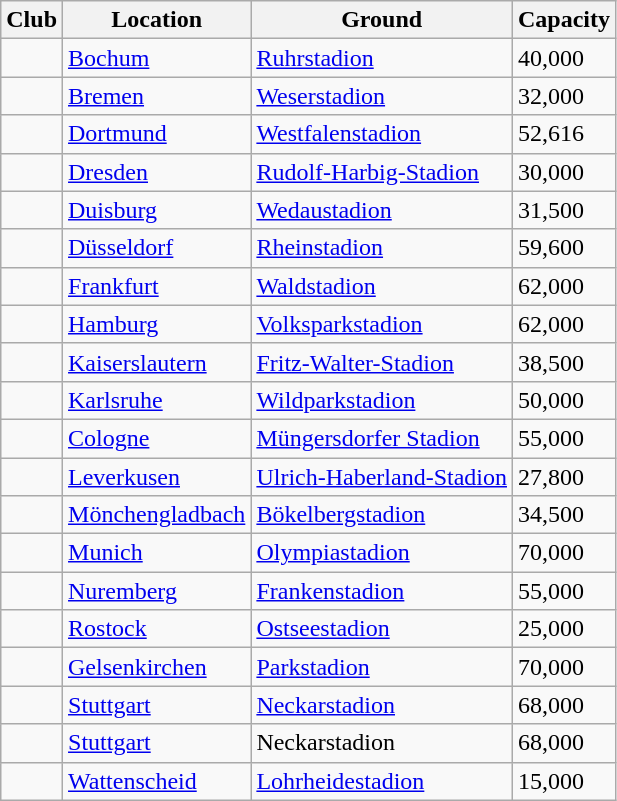<table class="wikitable sortable">
<tr>
<th>Club</th>
<th>Location</th>
<th>Ground</th>
<th>Capacity</th>
</tr>
<tr>
<td></td>
<td><a href='#'>Bochum</a></td>
<td><a href='#'>Ruhrstadion</a></td>
<td>40,000</td>
</tr>
<tr>
<td></td>
<td><a href='#'>Bremen</a></td>
<td><a href='#'>Weserstadion</a></td>
<td>32,000</td>
</tr>
<tr>
<td></td>
<td><a href='#'>Dortmund</a></td>
<td><a href='#'>Westfalenstadion</a></td>
<td>52,616</td>
</tr>
<tr>
<td></td>
<td><a href='#'>Dresden</a></td>
<td><a href='#'>Rudolf-Harbig-Stadion</a></td>
<td>30,000</td>
</tr>
<tr>
<td></td>
<td><a href='#'>Duisburg</a></td>
<td><a href='#'>Wedaustadion</a></td>
<td>31,500</td>
</tr>
<tr>
<td></td>
<td><a href='#'>Düsseldorf</a></td>
<td><a href='#'>Rheinstadion</a></td>
<td>59,600</td>
</tr>
<tr>
<td></td>
<td><a href='#'>Frankfurt</a></td>
<td><a href='#'>Waldstadion</a></td>
<td>62,000</td>
</tr>
<tr>
<td></td>
<td><a href='#'>Hamburg</a></td>
<td><a href='#'>Volksparkstadion</a></td>
<td>62,000</td>
</tr>
<tr>
<td></td>
<td><a href='#'>Kaiserslautern</a></td>
<td><a href='#'>Fritz-Walter-Stadion</a></td>
<td>38,500</td>
</tr>
<tr>
<td></td>
<td><a href='#'>Karlsruhe</a></td>
<td><a href='#'>Wildparkstadion</a></td>
<td>50,000</td>
</tr>
<tr>
<td></td>
<td><a href='#'>Cologne</a></td>
<td><a href='#'>Müngersdorfer Stadion</a></td>
<td>55,000</td>
</tr>
<tr>
<td></td>
<td><a href='#'>Leverkusen</a></td>
<td><a href='#'>Ulrich-Haberland-Stadion</a></td>
<td>27,800</td>
</tr>
<tr>
<td></td>
<td><a href='#'>Mönchengladbach</a></td>
<td><a href='#'>Bökelbergstadion</a></td>
<td>34,500</td>
</tr>
<tr>
<td></td>
<td><a href='#'>Munich</a></td>
<td><a href='#'>Olympiastadion</a></td>
<td>70,000</td>
</tr>
<tr>
<td></td>
<td><a href='#'>Nuremberg</a></td>
<td><a href='#'>Frankenstadion</a></td>
<td>55,000</td>
</tr>
<tr>
<td></td>
<td><a href='#'>Rostock</a></td>
<td><a href='#'>Ostseestadion</a></td>
<td>25,000</td>
</tr>
<tr>
<td></td>
<td><a href='#'>Gelsenkirchen</a></td>
<td><a href='#'>Parkstadion</a></td>
<td>70,000</td>
</tr>
<tr>
<td></td>
<td><a href='#'>Stuttgart</a></td>
<td><a href='#'>Neckarstadion</a></td>
<td>68,000</td>
</tr>
<tr>
<td></td>
<td><a href='#'>Stuttgart</a></td>
<td>Neckarstadion</td>
<td>68,000</td>
</tr>
<tr>
<td></td>
<td><a href='#'>Wattenscheid</a></td>
<td><a href='#'>Lohrheidestadion</a></td>
<td>15,000</td>
</tr>
</table>
